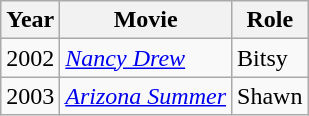<table class="wikitable">
<tr>
<th>Year</th>
<th>Movie</th>
<th>Role</th>
</tr>
<tr>
<td>2002</td>
<td><em><a href='#'>Nancy Drew</a></em></td>
<td>Bitsy</td>
</tr>
<tr>
<td>2003</td>
<td><em><a href='#'>Arizona Summer</a></em></td>
<td>Shawn</td>
</tr>
</table>
